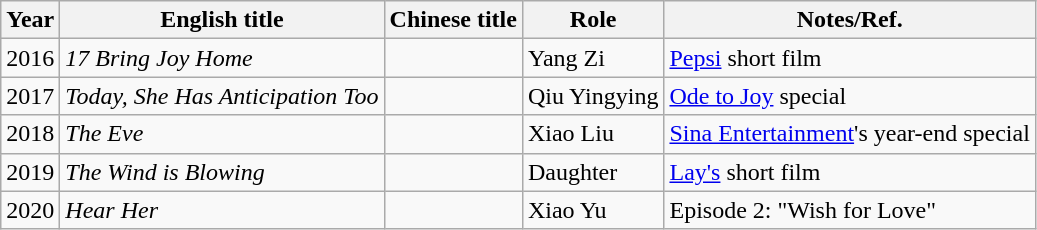<table class="wikitable">
<tr>
<th>Year</th>
<th>English title</th>
<th>Chinese title</th>
<th>Role</th>
<th>Notes/Ref.</th>
</tr>
<tr>
<td>2016</td>
<td><em>17 Bring Joy Home</em></td>
<td></td>
<td>Yang Zi</td>
<td><a href='#'>Pepsi</a> short film</td>
</tr>
<tr>
<td>2017</td>
<td><em>Today, She Has Anticipation Too</em></td>
<td></td>
<td>Qiu Yingying</td>
<td><a href='#'>Ode to Joy</a> special</td>
</tr>
<tr>
<td>2018</td>
<td><em>The Eve</em></td>
<td></td>
<td>Xiao Liu</td>
<td><a href='#'>Sina Entertainment</a>'s year-end special</td>
</tr>
<tr>
<td>2019</td>
<td><em>The Wind is Blowing</em></td>
<td></td>
<td>Daughter</td>
<td><a href='#'>Lay's</a> short film</td>
</tr>
<tr>
<td>2020</td>
<td><em>Hear Her</em></td>
<td></td>
<td>Xiao Yu</td>
<td>Episode 2: "Wish for Love"</td>
</tr>
</table>
